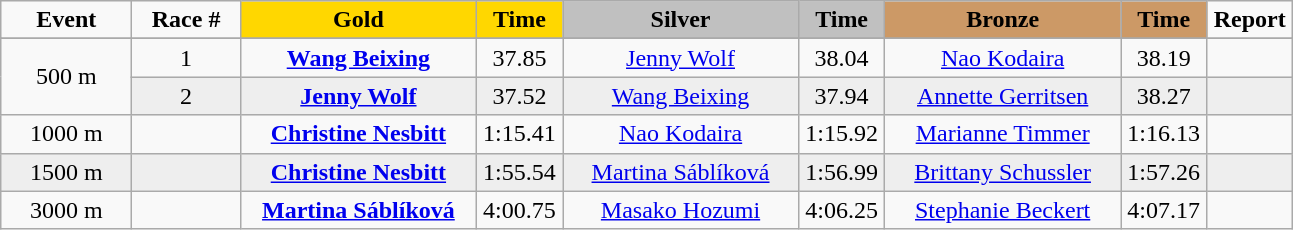<table class="wikitable">
<tr>
<td width="80" align="center"><strong>Event</strong></td>
<td width="65" align="center"><strong>Race #</strong></td>
<td width="150" bgcolor="gold" align="center"><strong>Gold</strong></td>
<td width="50" bgcolor="gold" align="center"><strong>Time</strong></td>
<td width="150" bgcolor="silver" align="center"><strong>Silver</strong></td>
<td width="50" bgcolor="silver" align="center"><strong>Time</strong></td>
<td width="150" bgcolor="#CC9966" align="center"><strong>Bronze</strong></td>
<td width="50" bgcolor="#CC9966" align="center"><strong>Time</strong></td>
<td width="50" align="center"><strong>Report</strong></td>
</tr>
<tr bgcolor="#cccccc">
</tr>
<tr>
<td rowspan=2 align="center">500 m</td>
<td align="center">1</td>
<td align="center"><strong><a href='#'>Wang Beixing</a></strong><br><small></small></td>
<td align="center">37.85</td>
<td align="center"><a href='#'>Jenny Wolf</a><br><small></small></td>
<td align="center">38.04</td>
<td align="center"><a href='#'>Nao Kodaira</a><br><small></small></td>
<td align="center">38.19</td>
<td align="center"></td>
</tr>
<tr bgcolor="#eeeeee">
<td align="center">2</td>
<td align="center"><strong><a href='#'>Jenny Wolf</a></strong><br><small></small></td>
<td align="center">37.52</td>
<td align="center"><a href='#'>Wang Beixing</a><br><small></small></td>
<td align="center">37.94</td>
<td align="center"><a href='#'>Annette Gerritsen</a><br><small></small></td>
<td align="center">38.27</td>
<td align="center"></td>
</tr>
<tr>
<td align="center">1000 m</td>
<td align="center"></td>
<td align="center"><strong><a href='#'>Christine Nesbitt</a></strong><br><small></small></td>
<td align="center">1:15.41</td>
<td align="center"><a href='#'>Nao Kodaira</a><br><small></small></td>
<td align="center">1:15.92</td>
<td align="center"><a href='#'>Marianne Timmer</a><br><small></small></td>
<td align="center">1:16.13</td>
<td align="center"></td>
</tr>
<tr bgcolor="#eeeeee">
<td align="center">1500 m</td>
<td align="center"></td>
<td align="center"><strong><a href='#'>Christine Nesbitt</a></strong><br><small></small></td>
<td align="center">1:55.54</td>
<td align="center"><a href='#'>Martina Sáblíková</a><br><small></small></td>
<td align="center">1:56.99</td>
<td align="center"><a href='#'>Brittany Schussler</a><br><small></small></td>
<td align="center">1:57.26</td>
<td align="center"></td>
</tr>
<tr>
<td align="center">3000 m</td>
<td align="center"></td>
<td align="center"><strong><a href='#'>Martina Sáblíková</a></strong><br><small></small></td>
<td align="center">4:00.75</td>
<td align="center"><a href='#'>Masako Hozumi</a><br><small></small></td>
<td align="center">4:06.25</td>
<td align="center"><a href='#'>Stephanie Beckert</a><br><small></small></td>
<td align="center">4:07.17</td>
<td align="center"></td>
</tr>
</table>
